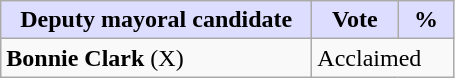<table class="wikitable">
<tr>
<th style="background:#ddf; width:200px;">Deputy mayoral candidate</th>
<th style="background:#ddf; width:50px;">Vote</th>
<th style="background:#ddf; width:30px;">%</th>
</tr>
<tr>
<td><strong>Bonnie Clark</strong> (X)</td>
<td colspan="2">Acclaimed</td>
</tr>
</table>
